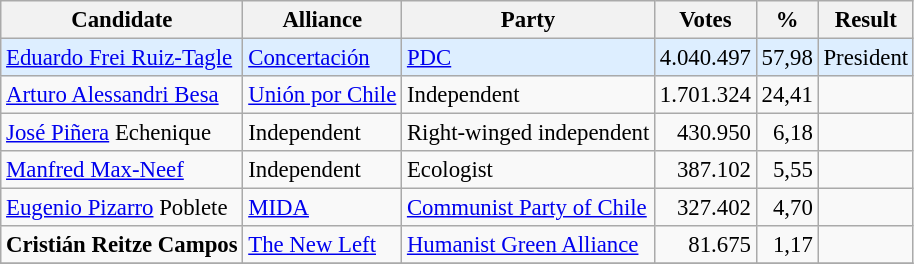<table class="wikitable sortable" style="font-size: 95%;">
<tr>
<th>Candidate</th>
<th>Alliance</th>
<th>Party</th>
<th>Votes</th>
<th>%</th>
<th>Result</th>
</tr>
<tr bgcolor=#DDEEFF>
<td><a href='#'>Eduardo Frei Ruiz-Tagle</a></td>
<td><a href='#'>Concertación</a></td>
<td><a href='#'>PDC</a></td>
<td align=right>4.040.497</td>
<td align=right>57,98</td>
<td>President</td>
</tr>
<tr>
<td><a href='#'>Arturo Alessandri Besa</a></td>
<td><a href='#'>Unión por Chile</a></td>
<td>Independent</td>
<td align=right>1.701.324</td>
<td align=right>24,41</td>
<td></td>
</tr>
<tr>
<td><a href='#'>José Piñera</a> Echenique</td>
<td>Independent</td>
<td>Right-winged independent</td>
<td align=right>430.950</td>
<td align=right>6,18</td>
<td></td>
</tr>
<tr>
<td><a href='#'>Manfred Max-Neef</a></td>
<td>Independent</td>
<td>Ecologist</td>
<td align=right>387.102</td>
<td align=right>5,55</td>
<td></td>
</tr>
<tr>
<td><a href='#'>Eugenio Pizarro</a> Poblete</td>
<td><a href='#'>MIDA</a></td>
<td><a href='#'>Communist Party of Chile</a></td>
<td align=right>327.402</td>
<td align=right>4,70</td>
<td></td>
</tr>
<tr>
<td><strong>Cristián Reitze Campos</strong></td>
<td><a href='#'>The New Left</a></td>
<td><a href='#'>Humanist Green Alliance</a></td>
<td align=right>81.675</td>
<td align=right>1,17</td>
<td></td>
</tr>
<tr>
</tr>
</table>
